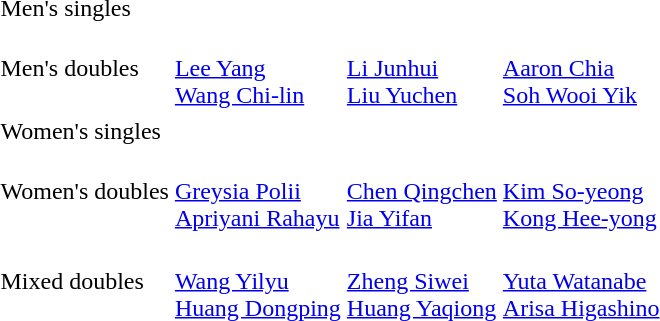<table>
<tr>
<td>Men's singles<br></td>
<td></td>
<td></td>
<td></td>
</tr>
<tr>
<td>Men's doubles<br></td>
<td><br><a href='#'>Lee Yang</a><br><a href='#'>Wang Chi-lin</a></td>
<td><br><a href='#'>Li Junhui</a><br><a href='#'>Liu Yuchen</a></td>
<td><br><a href='#'>Aaron Chia</a><br><a href='#'>Soh Wooi Yik</a></td>
</tr>
<tr bgcolor=#DDDDDD>
</tr>
<tr>
<td>Women's singles<br></td>
<td></td>
<td></td>
<td></td>
</tr>
<tr>
<td>Women's doubles<br></td>
<td><br><a href='#'>Greysia Polii</a><br><a href='#'>Apriyani Rahayu</a></td>
<td><br><a href='#'>Chen Qingchen</a><br><a href='#'>Jia Yifan</a></td>
<td><br><a href='#'>Kim So-yeong</a><br><a href='#'>Kong Hee-yong</a></td>
</tr>
<tr bgcolor=#DDDDDD>
</tr>
<tr>
<td>Mixed doubles<br></td>
<td><br><a href='#'>Wang Yilyu</a><br><a href='#'>Huang Dongping</a></td>
<td><br><a href='#'>Zheng Siwei</a><br><a href='#'>Huang Yaqiong</a></td>
<td><br><a href='#'>Yuta Watanabe</a><br><a href='#'>Arisa Higashino</a></td>
</tr>
</table>
